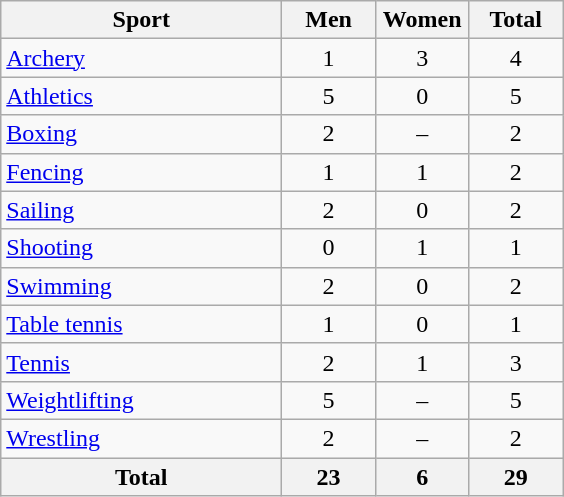<table class="wikitable sortable" style="text-align:center;">
<tr>
<th width=180>Sport</th>
<th width=55>Men</th>
<th width=55>Women</th>
<th width=55>Total</th>
</tr>
<tr>
<td align=left><a href='#'>Archery</a></td>
<td>1</td>
<td>3</td>
<td>4</td>
</tr>
<tr>
<td align=left><a href='#'>Athletics</a></td>
<td>5</td>
<td>0</td>
<td>5</td>
</tr>
<tr>
<td align=left><a href='#'>Boxing</a></td>
<td>2</td>
<td>–</td>
<td>2</td>
</tr>
<tr>
<td align=left><a href='#'>Fencing</a></td>
<td>1</td>
<td>1</td>
<td>2</td>
</tr>
<tr>
<td align=left><a href='#'>Sailing</a></td>
<td>2</td>
<td>0</td>
<td>2</td>
</tr>
<tr>
<td align=left><a href='#'>Shooting</a></td>
<td>0</td>
<td>1</td>
<td>1</td>
</tr>
<tr>
<td align=left><a href='#'>Swimming</a></td>
<td>2</td>
<td>0</td>
<td>2</td>
</tr>
<tr>
<td align=left><a href='#'>Table tennis</a></td>
<td>1</td>
<td>0</td>
<td>1</td>
</tr>
<tr>
<td align=left><a href='#'>Tennis</a></td>
<td>2</td>
<td>1</td>
<td>3</td>
</tr>
<tr>
<td align=left><a href='#'>Weightlifting</a></td>
<td>5</td>
<td>–</td>
<td>5</td>
</tr>
<tr>
<td align=left><a href='#'>Wrestling</a></td>
<td>2</td>
<td>–</td>
<td>2</td>
</tr>
<tr>
<th>Total</th>
<th>23</th>
<th>6</th>
<th>29</th>
</tr>
</table>
